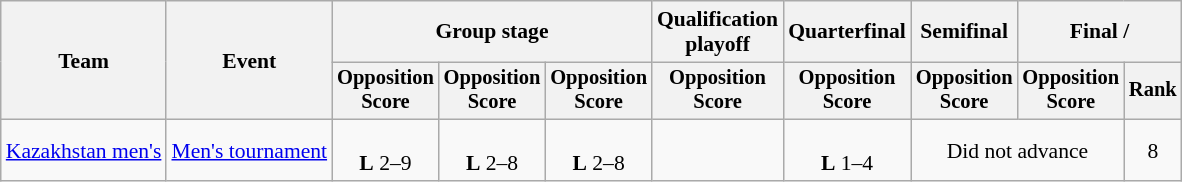<table class="wikitable" style="font-size:90%">
<tr>
<th rowspan=2>Team</th>
<th rowspan=2>Event</th>
<th colspan=3>Group stage</th>
<th>Qualification<br>playoff</th>
<th>Quarterfinal</th>
<th>Semifinal</th>
<th colspan=2>Final / </th>
</tr>
<tr style="font-size:95%">
<th>Opposition<br>Score</th>
<th>Opposition<br>Score</th>
<th>Opposition<br>Score</th>
<th>Opposition<br>Score</th>
<th>Opposition<br>Score</th>
<th>Opposition<br>Score</th>
<th>Opposition<br>Score</th>
<th>Rank</th>
</tr>
<tr align=center>
<td align=left><a href='#'>Kazakhstan men's</a></td>
<td align=left><a href='#'>Men's tournament</a></td>
<td><br><strong>L</strong> 2–9</td>
<td><br><strong>L</strong> 2–8</td>
<td><br><strong>L</strong> 2–8</td>
<td></td>
<td><br><strong>L</strong> 1–4</td>
<td colspan=2>Did not advance</td>
<td>8</td>
</tr>
</table>
